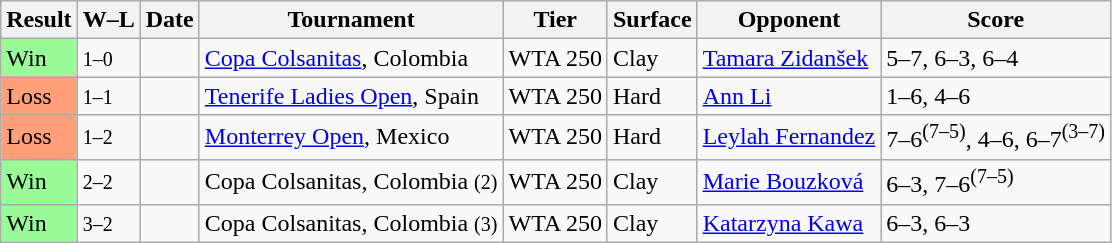<table class="sortable wikitable">
<tr>
<th>Result</th>
<th class="unsortable">W–L</th>
<th>Date</th>
<th>Tournament</th>
<th>Tier</th>
<th>Surface</th>
<th>Opponent</th>
<th class="unsortable">Score</th>
</tr>
<tr>
<td style="background:#98fb98;">Win</td>
<td><small>1–0</small></td>
<td><a href='#'></a></td>
<td><a href='#'>Copa Colsanitas</a>, Colombia</td>
<td>WTA 250</td>
<td>Clay</td>
<td> <a href='#'>Tamara Zidanšek</a></td>
<td>5–7, 6–3, 6–4</td>
</tr>
<tr>
<td style="background:#ffa07a;">Loss</td>
<td><small>1–1</small></td>
<td><a href='#'></a></td>
<td><a href='#'>Tenerife Ladies Open</a>, Spain</td>
<td>WTA 250</td>
<td>Hard</td>
<td> <a href='#'>Ann Li</a></td>
<td>1–6, 4–6</td>
</tr>
<tr>
<td style="background:#ffa07a;">Loss</td>
<td><small>1–2</small></td>
<td><a href='#'></a></td>
<td><a href='#'>Monterrey Open</a>, Mexico</td>
<td>WTA 250</td>
<td>Hard</td>
<td> <a href='#'>Leylah Fernandez</a></td>
<td>7–6<sup>(7–5)</sup>, 4–6, 6–7<sup>(3–7)</sup></td>
</tr>
<tr>
<td style="background:#98fb98;">Win</td>
<td><small>2–2</small></td>
<td><a href='#'></a></td>
<td>Copa Colsanitas, Colombia <small>(2)</small></td>
<td>WTA 250</td>
<td>Clay</td>
<td> <a href='#'>Marie Bouzková</a></td>
<td>6–3, 7–6<sup>(7–5)</sup></td>
</tr>
<tr>
<td style="background:#98fb98;">Win</td>
<td><small>3–2</small></td>
<td><a href='#'></a></td>
<td>Copa Colsanitas, Colombia <small>(3)</small></td>
<td>WTA 250</td>
<td>Clay</td>
<td> <a href='#'>Katarzyna Kawa</a></td>
<td>6–3, 6–3</td>
</tr>
</table>
